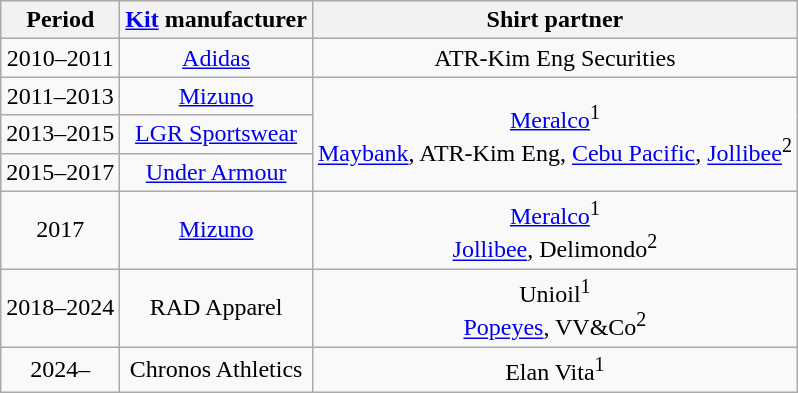<table class="wikitable" style="text-align: center">
<tr>
<th>Period</th>
<th><a href='#'>Kit</a> manufacturer</th>
<th>Shirt partner</th>
</tr>
<tr>
<td>2010–2011</td>
<td> <a href='#'>Adidas</a></td>
<td>ATR-Kim Eng Securities</td>
</tr>
<tr>
<td>2011–2013</td>
<td> <a href='#'>Mizuno</a></td>
<td rowspan="3"><a href='#'>Meralco</a><sup>1</sup><br><a href='#'>Maybank</a>, ATR-Kim Eng, <a href='#'>Cebu Pacific</a>, <a href='#'>Jollibee</a><sup>2</sup></td>
</tr>
<tr>
<td>2013–2015</td>
<td> <a href='#'>LGR Sportswear</a></td>
</tr>
<tr>
<td>2015–2017</td>
<td> <a href='#'>Under Armour</a></td>
</tr>
<tr>
<td>2017</td>
<td> <a href='#'>Mizuno</a></td>
<td><a href='#'>Meralco</a><sup>1</sup><br><a href='#'>Jollibee</a>, Delimondo<sup>2</sup></td>
</tr>
<tr>
<td>2018–2024</td>
<td> RAD Apparel</td>
<td>Unioil<sup>1</sup><br><a href='#'>Popeyes</a>, VV&Co<sup>2</sup></td>
</tr>
<tr>
<td>2024–</td>
<td> Chronos Athletics</td>
<td>Elan Vita<sup>1</sup></td>
</tr>
</table>
